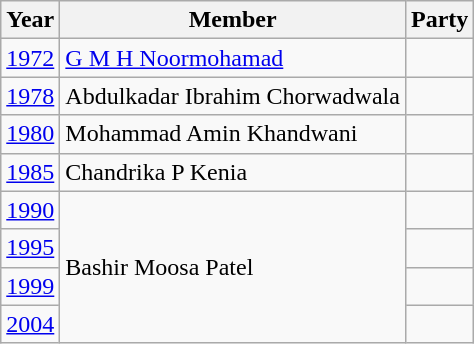<table class="wikitable">
<tr>
<th>Year</th>
<th>Member</th>
<th colspan="2">Party</th>
</tr>
<tr>
<td><a href='#'>1972</a></td>
<td><a href='#'>G M H Noormohamad</a></td>
<td></td>
</tr>
<tr>
<td><a href='#'>1978</a></td>
<td>Abdulkadar Ibrahim Chorwadwala</td>
<td></td>
</tr>
<tr>
<td><a href='#'>1980</a></td>
<td>Mohammad Amin Khandwani</td>
<td></td>
</tr>
<tr>
<td><a href='#'>1985</a></td>
<td>Chandrika P Kenia</td>
<td></td>
</tr>
<tr>
<td><a href='#'>1990</a></td>
<td rowspan=4>Bashir Moosa Patel</td>
<td></td>
</tr>
<tr>
<td><a href='#'>1995</a></td>
<td></td>
</tr>
<tr>
<td><a href='#'>1999</a></td>
</tr>
<tr>
<td><a href='#'>2004</a></td>
<td></td>
</tr>
</table>
